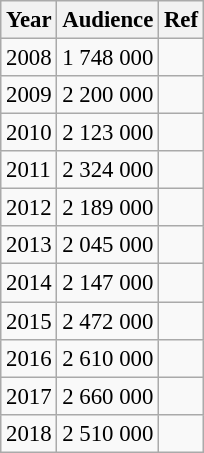<table class="wikitable" style="font-size: 95%;">
<tr>
<th>Year</th>
<th>Audience</th>
<th>Ref</th>
</tr>
<tr>
<td>2008</td>
<td>1 748 000</td>
<td></td>
</tr>
<tr>
<td>2009</td>
<td>2 200 000</td>
<td></td>
</tr>
<tr>
<td>2010</td>
<td>2 123 000</td>
<td></td>
</tr>
<tr>
<td>2011</td>
<td>2 324 000</td>
<td></td>
</tr>
<tr>
<td>2012</td>
<td>2 189 000</td>
<td></td>
</tr>
<tr>
<td>2013</td>
<td>2 045 000</td>
<td></td>
</tr>
<tr>
<td>2014</td>
<td>2 147 000</td>
<td></td>
</tr>
<tr>
<td>2015</td>
<td>2 472 000</td>
<td></td>
</tr>
<tr>
<td>2016</td>
<td>2 610 000</td>
<td></td>
</tr>
<tr>
<td>2017</td>
<td>2 660 000</td>
<td></td>
</tr>
<tr>
<td>2018</td>
<td>2 510 000</td>
<td></td>
</tr>
</table>
